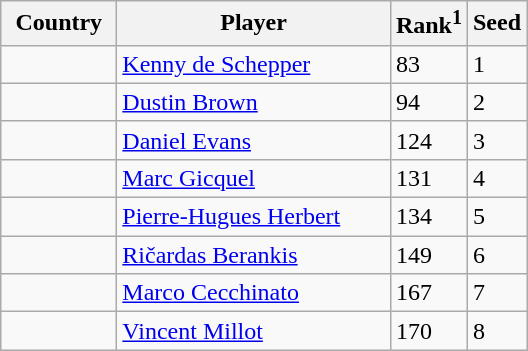<table class="sortable wikitable">
<tr>
<th width="70">Country</th>
<th width="175">Player</th>
<th>Rank<sup>1</sup></th>
<th>Seed</th>
</tr>
<tr>
<td></td>
<td><a href='#'>Kenny de Schepper</a></td>
<td>83</td>
<td>1</td>
</tr>
<tr>
<td></td>
<td><a href='#'>Dustin Brown</a></td>
<td>94</td>
<td>2</td>
</tr>
<tr>
<td></td>
<td><a href='#'>Daniel Evans</a></td>
<td>124</td>
<td>3</td>
</tr>
<tr>
<td></td>
<td><a href='#'>Marc Gicquel</a></td>
<td>131</td>
<td>4</td>
</tr>
<tr>
<td></td>
<td><a href='#'>Pierre-Hugues Herbert</a></td>
<td>134</td>
<td>5</td>
</tr>
<tr>
<td></td>
<td><a href='#'>Ričardas Berankis</a></td>
<td>149</td>
<td>6</td>
</tr>
<tr>
<td></td>
<td><a href='#'>Marco Cecchinato</a></td>
<td>167</td>
<td>7</td>
</tr>
<tr>
<td></td>
<td><a href='#'>Vincent Millot</a></td>
<td>170</td>
<td>8</td>
</tr>
</table>
